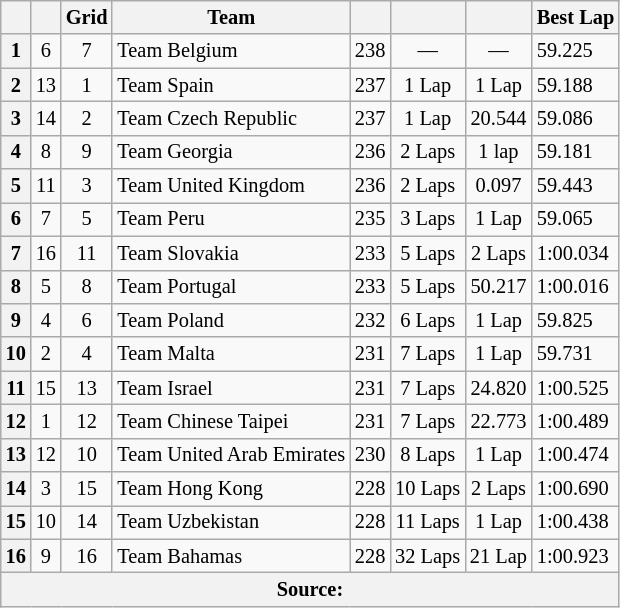<table class="wikitable" style="font-size:85%;">
<tr>
<th scope="col"></th>
<th scope="col"></th>
<th scope="col">Grid</th>
<th scope="col">Team</th>
<th scope="col"></th>
<th scope="col"></th>
<th scope="col"></th>
<th scope="col">Best Lap</th>
</tr>
<tr>
<th>1</th>
<td align="middle">6</td>
<td align="middle">7</td>
<td> Team Belgium</td>
<td align="middle">238</td>
<td align="middle">—</td>
<td align="middle">—</td>
<td>59.225</td>
</tr>
<tr>
<th>2</th>
<td align="middle">13</td>
<td align="middle">1</td>
<td> Team Spain</td>
<td align="middle">237</td>
<td align="middle">1 Lap</td>
<td align="middle">1 Lap</td>
<td>59.188</td>
</tr>
<tr>
<th>3</th>
<td align="middle">14</td>
<td align="middle">2</td>
<td> Team Czech Republic</td>
<td align="middle">237</td>
<td align="middle">1 Lap</td>
<td align="middle">20.544</td>
<td>59.086</td>
</tr>
<tr>
<th>4</th>
<td align="middle">8</td>
<td align="middle">9</td>
<td> Team Georgia</td>
<td align="middle">236</td>
<td align="middle">2 Laps</td>
<td align="middle">1 lap</td>
<td>59.181</td>
</tr>
<tr>
<th>5</th>
<td align="middle">11</td>
<td align="middle">3</td>
<td> Team United Kingdom</td>
<td align="middle">236</td>
<td align="middle">2 Laps</td>
<td align="middle">0.097</td>
<td>59.443</td>
</tr>
<tr>
<th>6</th>
<td align="middle">7</td>
<td align="middle">5</td>
<td> Team Peru</td>
<td align="middle">235</td>
<td align="middle">3 Laps</td>
<td align="middle">1 Lap</td>
<td>59.065</td>
</tr>
<tr>
<th>7</th>
<td align="middle">16</td>
<td align="middle">11</td>
<td> Team Slovakia</td>
<td align="middle">233</td>
<td align="middle">5 Laps</td>
<td align="middle">2 Laps</td>
<td>1:00.034</td>
</tr>
<tr>
<th>8</th>
<td align="middle">5</td>
<td align="middle">8</td>
<td> Team Portugal</td>
<td align="middle">233</td>
<td align="middle">5 Laps</td>
<td align="middle">50.217</td>
<td>1:00.016</td>
</tr>
<tr>
<th>9</th>
<td align="middle">4</td>
<td align="middle">6</td>
<td> Team Poland</td>
<td align="middle">232</td>
<td align="middle">6 Laps</td>
<td align="middle">1 Lap</td>
<td>59.825</td>
</tr>
<tr>
<th>10</th>
<td align="middle">2</td>
<td align="middle">4</td>
<td> Team Malta</td>
<td align="middle">231</td>
<td align="middle">7 Laps</td>
<td align="middle">1 Lap</td>
<td>59.731</td>
</tr>
<tr>
<th>11</th>
<td align="middle">15</td>
<td align="middle">13</td>
<td> Team Israel</td>
<td align="middle">231</td>
<td align="middle">7 Laps</td>
<td align="middle">24.820</td>
<td>1:00.525</td>
</tr>
<tr>
<th>12</th>
<td align="middle">1</td>
<td align="middle">12</td>
<td> Team Chinese Taipei</td>
<td align="middle">231</td>
<td align="middle">7 Laps</td>
<td align="middle">22.773</td>
<td>1:00.489</td>
</tr>
<tr>
<th>13</th>
<td align="middle">12</td>
<td align="middle">10</td>
<td> Team United Arab Emirates</td>
<td align="middle">230</td>
<td align="middle">8 Laps</td>
<td align="middle">1 Lap</td>
<td>1:00.474</td>
</tr>
<tr>
<th>14</th>
<td align="middle">3</td>
<td align="middle">15</td>
<td> Team Hong Kong</td>
<td align="middle">228</td>
<td align="middle">10 Laps</td>
<td align="middle">2 Laps</td>
<td>1:00.690</td>
</tr>
<tr>
<th>15</th>
<td align="middle">10</td>
<td align="middle">14</td>
<td> Team Uzbekistan</td>
<td align="middle">228</td>
<td align="middle">11 Laps</td>
<td align="middle">1 Lap</td>
<td>1:00.438</td>
</tr>
<tr>
<th>16</th>
<td align="middle">9</td>
<td align="middle">16</td>
<td> Team Bahamas</td>
<td align="middle">228</td>
<td align="middle">32 Laps</td>
<td align="middle">21 Lap</td>
<td>1:00.923</td>
</tr>
<tr>
<th colspan=8>Source:</th>
</tr>
</table>
